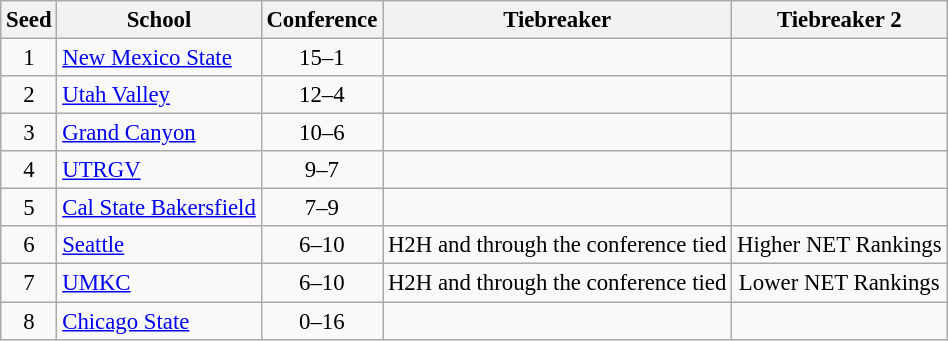<table class="wikitable" style="white-space:nowrap; font-size:95%;text-align:center">
<tr>
<th>Seed</th>
<th>School</th>
<th>Conference</th>
<th>Tiebreaker</th>
<th>Tiebreaker 2</th>
</tr>
<tr>
<td>1</td>
<td align=left><a href='#'>New Mexico State</a></td>
<td>15–1</td>
<td align=left></td>
<td></td>
</tr>
<tr>
<td>2</td>
<td align=left><a href='#'>Utah Valley</a></td>
<td>12–4</td>
<td align=left></td>
<td></td>
</tr>
<tr>
<td>3</td>
<td align=left><a href='#'>Grand Canyon</a></td>
<td>10–6</td>
<td align=left></td>
<td></td>
</tr>
<tr>
<td>4</td>
<td align=left><a href='#'>UTRGV</a></td>
<td>9–7</td>
<td align=left></td>
<td></td>
</tr>
<tr>
<td>5</td>
<td align=left><a href='#'>Cal State Bakersfield</a></td>
<td>7–9</td>
<td align=left></td>
<td></td>
</tr>
<tr>
<td>6</td>
<td align=left><a href='#'>Seattle</a></td>
<td>6–10</td>
<td>H2H and through the conference tied</td>
<td>Higher NET Rankings</td>
</tr>
<tr>
<td>7</td>
<td align=left><a href='#'>UMKC</a></td>
<td>6–10</td>
<td>H2H and through the conference tied</td>
<td>Lower NET Rankings</td>
</tr>
<tr>
<td>8</td>
<td align=left><a href='#'>Chicago State</a></td>
<td>0–16</td>
<td align=left></td>
<td></td>
</tr>
</table>
